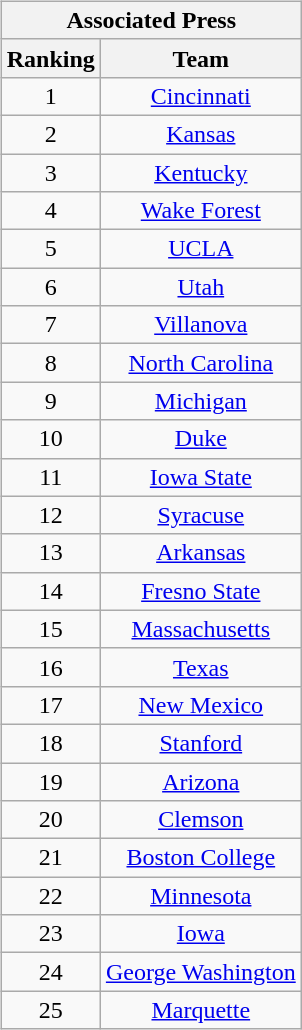<table>
<tr style="vertical-align:top;">
<td><br><table class="wikitable" style="text-align:center;">
<tr>
<th colspan=2>Associated Press</th>
</tr>
<tr>
<th>Ranking</th>
<th>Team</th>
</tr>
<tr>
<td>1</td>
<td><a href='#'>Cincinnati</a></td>
</tr>
<tr>
<td>2</td>
<td><a href='#'>Kansas</a></td>
</tr>
<tr>
<td>3</td>
<td><a href='#'>Kentucky</a></td>
</tr>
<tr>
<td>4</td>
<td><a href='#'>Wake Forest</a></td>
</tr>
<tr>
<td>5</td>
<td><a href='#'>UCLA</a></td>
</tr>
<tr>
<td>6</td>
<td><a href='#'>Utah</a></td>
</tr>
<tr>
<td>7</td>
<td><a href='#'>Villanova</a></td>
</tr>
<tr>
<td>8</td>
<td><a href='#'>North Carolina</a></td>
</tr>
<tr>
<td>9</td>
<td><a href='#'>Michigan</a></td>
</tr>
<tr>
<td>10</td>
<td><a href='#'>Duke</a></td>
</tr>
<tr>
<td>11</td>
<td><a href='#'>Iowa State</a></td>
</tr>
<tr>
<td>12</td>
<td><a href='#'>Syracuse</a></td>
</tr>
<tr>
<td>13</td>
<td><a href='#'>Arkansas</a></td>
</tr>
<tr>
<td>14</td>
<td><a href='#'>Fresno State</a></td>
</tr>
<tr>
<td>15</td>
<td><a href='#'>Massachusetts</a></td>
</tr>
<tr>
<td>16</td>
<td><a href='#'>Texas</a></td>
</tr>
<tr>
<td>17</td>
<td><a href='#'>New Mexico</a></td>
</tr>
<tr>
<td>18</td>
<td><a href='#'>Stanford</a></td>
</tr>
<tr>
<td>19</td>
<td><a href='#'>Arizona</a></td>
</tr>
<tr>
<td>20</td>
<td><a href='#'>Clemson</a></td>
</tr>
<tr>
<td>21</td>
<td><a href='#'>Boston College</a></td>
</tr>
<tr>
<td>22</td>
<td><a href='#'>Minnesota</a></td>
</tr>
<tr>
<td>23</td>
<td><a href='#'>Iowa</a></td>
</tr>
<tr>
<td>24</td>
<td><a href='#'>George Washington</a></td>
</tr>
<tr>
<td>25</td>
<td><a href='#'>Marquette</a></td>
</tr>
</table>
</td>
</tr>
</table>
